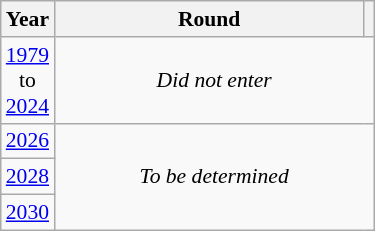<table class="wikitable" style="text-align: center; font-size:90%">
<tr>
<th>Year</th>
<th style="width:200px">Round</th>
<th></th>
</tr>
<tr>
<td><a href='#'>1979</a><br>to<br><a href='#'>2024</a></td>
<td colspan="2"><em>Did not enter</em></td>
</tr>
<tr>
<td><a href='#'>2026</a></td>
<td colspan="2" rowspan="3"><em>To be determined</em></td>
</tr>
<tr>
<td><a href='#'>2028</a></td>
</tr>
<tr>
<td><a href='#'>2030</a></td>
</tr>
</table>
